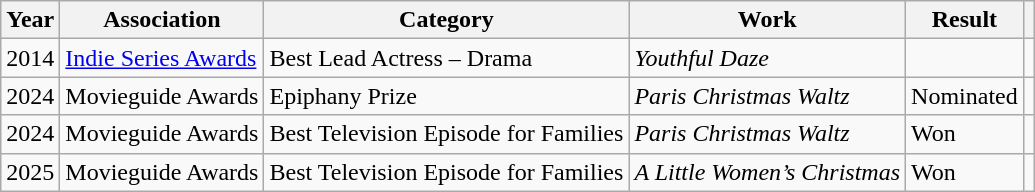<table class="wikitable plainrowheaders">
<tr>
<th scope="col">Year</th>
<th scope="col">Association</th>
<th scope="col">Category</th>
<th scope="col">Work</th>
<th scope="col">Result</th>
<th scope="col"></th>
</tr>
<tr>
<td align="center">2014</td>
<td><a href='#'>Indie Series Awards</a></td>
<td>Best Lead Actress – Drama</td>
<td><em>Youthful Daze</em></td>
<td></td>
<td align="center"></td>
</tr>
<tr>
<td>2024</td>
<td>Movieguide Awards</td>
<td>Epiphany Prize</td>
<td><em>Paris Christmas Waltz</em></td>
<td>Nominated</td>
<td></td>
</tr>
<tr>
<td>2024</td>
<td>Movieguide Awards</td>
<td>Best Television Episode for Families</td>
<td><em>Paris Christmas Waltz</em></td>
<td>Won</td>
<td></td>
</tr>
<tr>
<td>2025</td>
<td>Movieguide Awards</td>
<td>Best Television Episode for Families</td>
<td><em>A Little Women’s Christmas</em></td>
<td>Won</td>
<td></td>
</tr>
</table>
